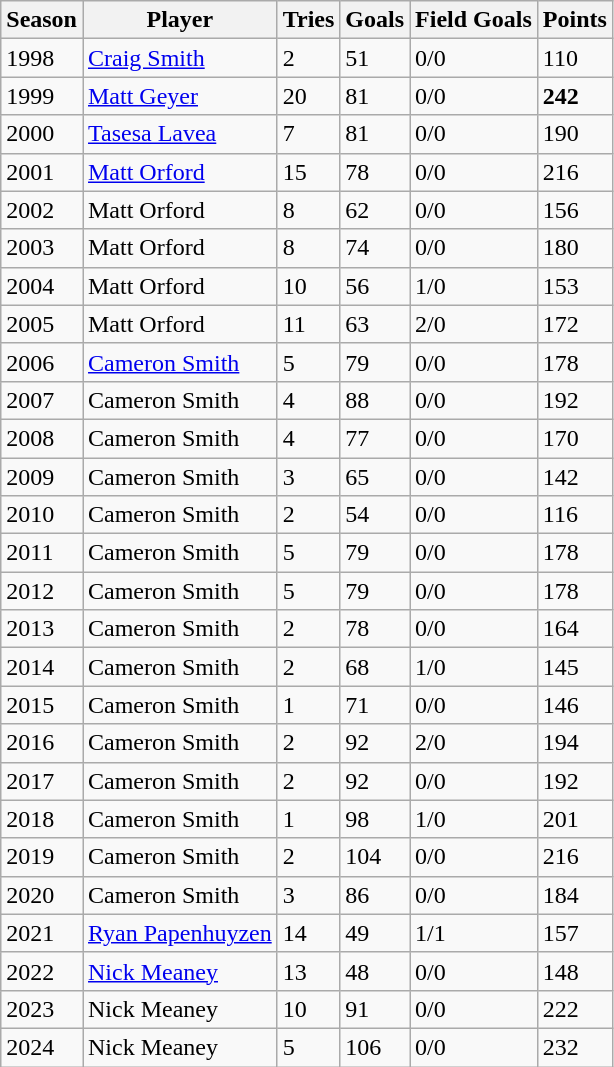<table class="wikitable">
<tr>
<th>Season</th>
<th>Player</th>
<th>Tries</th>
<th>Goals</th>
<th>Field Goals </th>
<th>Points</th>
</tr>
<tr>
<td>1998</td>
<td><a href='#'>Craig Smith</a></td>
<td>2</td>
<td>51</td>
<td>0/0</td>
<td>110</td>
</tr>
<tr>
<td>1999</td>
<td><a href='#'>Matt Geyer</a></td>
<td>20</td>
<td>81</td>
<td>0/0</td>
<td><strong>242</strong></td>
</tr>
<tr>
<td>2000</td>
<td><a href='#'>Tasesa Lavea</a></td>
<td>7</td>
<td>81</td>
<td>0/0</td>
<td>190</td>
</tr>
<tr>
<td>2001</td>
<td><a href='#'>Matt Orford</a></td>
<td>15</td>
<td>78</td>
<td>0/0</td>
<td>216</td>
</tr>
<tr>
<td>2002</td>
<td>Matt Orford</td>
<td>8</td>
<td>62</td>
<td>0/0</td>
<td>156</td>
</tr>
<tr>
<td>2003</td>
<td>Matt Orford</td>
<td>8</td>
<td>74</td>
<td>0/0</td>
<td>180</td>
</tr>
<tr>
<td>2004</td>
<td>Matt Orford</td>
<td>10</td>
<td>56</td>
<td>1/0</td>
<td>153</td>
</tr>
<tr>
<td>2005</td>
<td>Matt Orford</td>
<td>11</td>
<td>63</td>
<td>2/0</td>
<td>172</td>
</tr>
<tr>
<td>2006</td>
<td><a href='#'>Cameron Smith</a></td>
<td>5</td>
<td>79</td>
<td>0/0</td>
<td>178</td>
</tr>
<tr>
<td>2007</td>
<td>Cameron Smith</td>
<td>4</td>
<td>88</td>
<td>0/0</td>
<td>192</td>
</tr>
<tr>
<td>2008</td>
<td>Cameron Smith</td>
<td>4</td>
<td>77</td>
<td>0/0</td>
<td>170</td>
</tr>
<tr>
<td>2009</td>
<td>Cameron Smith</td>
<td>3</td>
<td>65</td>
<td>0/0</td>
<td>142</td>
</tr>
<tr>
<td>2010</td>
<td>Cameron Smith</td>
<td>2</td>
<td>54</td>
<td>0/0</td>
<td>116</td>
</tr>
<tr>
<td>2011</td>
<td>Cameron Smith</td>
<td>5</td>
<td>79</td>
<td>0/0</td>
<td>178</td>
</tr>
<tr>
<td>2012</td>
<td>Cameron Smith</td>
<td>5</td>
<td>79</td>
<td>0/0</td>
<td>178</td>
</tr>
<tr>
<td>2013</td>
<td>Cameron Smith</td>
<td>2</td>
<td>78</td>
<td>0/0</td>
<td>164</td>
</tr>
<tr>
<td>2014</td>
<td>Cameron Smith</td>
<td>2</td>
<td>68</td>
<td>1/0</td>
<td>145</td>
</tr>
<tr>
<td>2015</td>
<td>Cameron Smith</td>
<td>1</td>
<td>71</td>
<td>0/0</td>
<td>146</td>
</tr>
<tr>
<td>2016</td>
<td>Cameron Smith</td>
<td>2</td>
<td>92</td>
<td>2/0</td>
<td>194</td>
</tr>
<tr>
<td>2017</td>
<td>Cameron Smith</td>
<td>2</td>
<td>92</td>
<td>0/0</td>
<td>192</td>
</tr>
<tr>
<td>2018</td>
<td>Cameron Smith</td>
<td>1</td>
<td>98</td>
<td>1/0</td>
<td>201</td>
</tr>
<tr>
<td>2019</td>
<td>Cameron Smith</td>
<td>2</td>
<td>104</td>
<td>0/0</td>
<td>216</td>
</tr>
<tr>
<td>2020</td>
<td>Cameron Smith</td>
<td>3</td>
<td>86</td>
<td>0/0</td>
<td>184</td>
</tr>
<tr>
<td>2021</td>
<td><a href='#'>Ryan Papenhuyzen</a></td>
<td>14</td>
<td>49</td>
<td>1/1</td>
<td>157</td>
</tr>
<tr>
<td>2022</td>
<td><a href='#'>Nick Meaney</a></td>
<td>13</td>
<td>48</td>
<td>0/0</td>
<td>148</td>
</tr>
<tr>
<td>2023</td>
<td>Nick Meaney</td>
<td>10</td>
<td>91</td>
<td>0/0</td>
<td>222</td>
</tr>
<tr>
<td>2024</td>
<td>Nick Meaney</td>
<td>5</td>
<td>106</td>
<td>0/0</td>
<td>232</td>
</tr>
</table>
